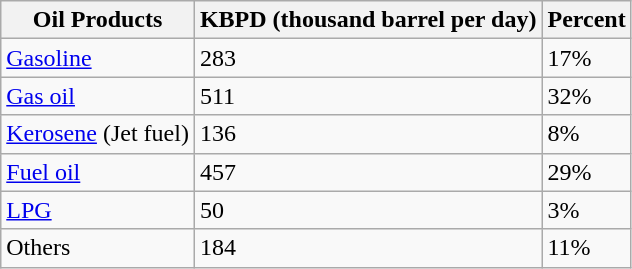<table class="wikitable sortable">
<tr>
<th>Oil Products</th>
<th>KBPD (thousand barrel per day)</th>
<th>Percent</th>
</tr>
<tr>
<td><a href='#'>Gasoline</a></td>
<td>283</td>
<td>17%</td>
</tr>
<tr>
<td><a href='#'>Gas oil</a></td>
<td>511</td>
<td>32%</td>
</tr>
<tr>
<td><a href='#'>Kerosene</a> (Jet fuel)</td>
<td>136</td>
<td>8%</td>
</tr>
<tr>
<td><a href='#'>Fuel oil</a></td>
<td>457</td>
<td>29%</td>
</tr>
<tr>
<td><a href='#'>LPG</a></td>
<td>50</td>
<td>3%</td>
</tr>
<tr>
<td>Others</td>
<td>184</td>
<td>11%</td>
</tr>
</table>
